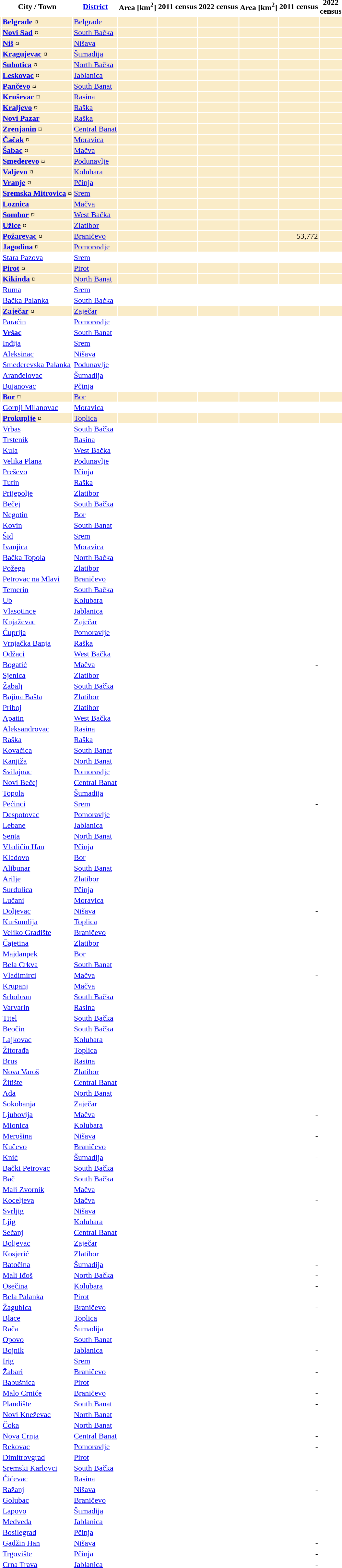<table style="float: right;" border="0">
<tr>
<th></th>
<th>City / Town</th>
<th><a href='#'>District</a></th>
<th>Area [km<sup>2</sup>]</th>
<th>2011 census</th>
<th>2022 census</th>
<th>Area [km<sup>2</sup>]</th>
<th>2011 census</th>
<th>2022<br>census</th>
</tr>
<tr bgcolor="faecc8">
<td></td>
<td><strong><a href='#'>Belgrade</a></strong> ¤</td>
<td><a href='#'>Belgrade</a></td>
<td align="right"></td>
<td align="right"></td>
<td align="right"></td>
<td align="right"></td>
<td align="right"></td>
<td align="right"></td>
</tr>
<tr bgcolor="faecc8">
<td></td>
<td><strong><a href='#'>Novi Sad</a></strong> ¤</td>
<td><a href='#'>South Bačka</a></td>
<td align="right"></td>
<td align="right"></td>
<td align="right"></td>
<td align="right"></td>
<td align="right"></td>
<td align="right"></td>
</tr>
<tr bgcolor="faecc8">
<td></td>
<td><strong><a href='#'>Niš</a></strong> ¤</td>
<td><a href='#'>Nišava</a></td>
<td align="right"></td>
<td align="right"></td>
<td align="right"></td>
<td align="right"></td>
<td align="right"></td>
<td align="right"></td>
</tr>
<tr bgcolor="faecc8">
<td></td>
<td><strong><a href='#'>Kragujevac</a></strong> ¤</td>
<td><a href='#'>Šumadija</a></td>
<td align="right"></td>
<td align="right"></td>
<td align="right"></td>
<td align="right"></td>
<td align="right"></td>
<td align="right"></td>
</tr>
<tr bgcolor="faecc8">
<td></td>
<td><strong><a href='#'>Subotica</a></strong> ¤</td>
<td><a href='#'>North Bačka</a></td>
<td align="right"></td>
<td align="right"></td>
<td align="right"></td>
<td align="right"></td>
<td align="right"></td>
<td align="right"></td>
</tr>
<tr bgcolor="faecc8">
<td></td>
<td><strong><a href='#'>Leskovac</a></strong> ¤</td>
<td><a href='#'>Jablanica</a></td>
<td align="right"></td>
<td align="right"></td>
<td align="right"></td>
<td align="right"></td>
<td align="right"></td>
<td align="right"></td>
</tr>
<tr bgcolor="faecc8">
<td></td>
<td><strong><a href='#'>Pančevo</a></strong> ¤</td>
<td><a href='#'>South Banat</a></td>
<td align="right"></td>
<td align="right"></td>
<td align="right"></td>
<td align="right"></td>
<td align="right"></td>
<td align="right"></td>
</tr>
<tr bgcolor="faecc8">
<td></td>
<td><strong><a href='#'>Kruševac</a></strong> ¤</td>
<td><a href='#'>Rasina</a></td>
<td align="right"></td>
<td align="right"></td>
<td align="right"></td>
<td align="right"></td>
<td align="right"></td>
<td align="right"></td>
</tr>
<tr bgcolor="faecc8">
<td></td>
<td><strong><a href='#'>Kraljevo</a></strong> ¤</td>
<td><a href='#'>Raška</a></td>
<td align="right"></td>
<td align="right"></td>
<td align="right"></td>
<td align="right"></td>
<td align="right"></td>
<td align="right"></td>
</tr>
<tr bgcolor="faecc8">
<td></td>
<td><strong><a href='#'>Novi Pazar</a></strong></td>
<td><a href='#'>Raška</a></td>
<td align="right"></td>
<td align="right"></td>
<td align="right"></td>
<td align="right"></td>
<td align="right"></td>
<td align="right"></td>
</tr>
<tr bgcolor="faecc8">
<td></td>
<td><strong><a href='#'>Zrenjanin</a></strong> ¤</td>
<td><a href='#'>Central Banat</a></td>
<td align="right"></td>
<td align="right"></td>
<td align="right"></td>
<td align="right"></td>
<td align="right"></td>
<td align="right"></td>
</tr>
<tr bgcolor="faecc8">
<td></td>
<td><strong><a href='#'>Čačak</a></strong> ¤</td>
<td><a href='#'>Moravica</a></td>
<td align="right"></td>
<td align="right"></td>
<td align="right"></td>
<td align="right"></td>
<td align="right"></td>
<td align="right"></td>
</tr>
<tr bgcolor="faecc8">
<td></td>
<td><strong><a href='#'>Šabac</a></strong> ¤</td>
<td><a href='#'>Mačva</a></td>
<td align="right"></td>
<td align="right"></td>
<td align="right"></td>
<td align="right"></td>
<td align="right"></td>
<td align="right"></td>
</tr>
<tr bgcolor="faecc8">
<td></td>
<td><strong><a href='#'>Smederevo</a></strong> ¤</td>
<td><a href='#'>Podunavlje</a></td>
<td align="right"></td>
<td align="right"></td>
<td align="right"></td>
<td align="right"></td>
<td align="right"></td>
<td align="right"></td>
</tr>
<tr bgcolor="faecc8">
<td></td>
<td><strong><a href='#'>Valjevo</a></strong> ¤</td>
<td><a href='#'>Kolubara</a></td>
<td align="right"></td>
<td align="right"></td>
<td align="right"></td>
<td align="right"></td>
<td align="right"></td>
<td align="right"></td>
</tr>
<tr bgcolor="faecc8">
<td></td>
<td><strong><a href='#'>Vranje</a></strong> ¤</td>
<td><a href='#'>Pčinja</a></td>
<td align="right"></td>
<td align="right"></td>
<td align="right"></td>
<td align="right"></td>
<td align="right"></td>
<td align="right"></td>
</tr>
<tr bgcolor="faecc8">
<td></td>
<td><strong><a href='#'>Sremska Mitrovica</a> ¤</strong></td>
<td><a href='#'>Srem</a></td>
<td align="right"></td>
<td align="right"></td>
<td align="right"></td>
<td align="right"></td>
<td align="right"></td>
<td align="right"></td>
</tr>
<tr bgcolor="faecc8">
<td></td>
<td><strong><a href='#'>Loznica</a></strong></td>
<td><a href='#'>Mačva</a></td>
<td align="right"></td>
<td align="right"></td>
<td align="right"></td>
<td align="right"></td>
<td align="right"></td>
<td align="right"></td>
</tr>
<tr bgcolor="faecc8">
<td></td>
<td><strong><a href='#'>Sombor</a></strong> ¤</td>
<td><a href='#'>West Bačka</a></td>
<td align="right"></td>
<td align="right"></td>
<td align="right"></td>
<td align="right"></td>
<td align="right"></td>
<td align="right"></td>
</tr>
<tr bgcolor="faecc8">
<td></td>
<td><strong><a href='#'>Užice</a></strong> ¤</td>
<td><a href='#'>Zlatibor</a></td>
<td align="right"></td>
<td align="right"></td>
<td align="right"></td>
<td align="right"></td>
<td align="right"></td>
<td align="right"></td>
</tr>
<tr bgcolor="faecc8">
<td></td>
<td><strong><a href='#'>Požarevac</a></strong> ¤</td>
<td><a href='#'>Braničevo</a></td>
<td align="right"></td>
<td align="right"></td>
<td align="right"></td>
<td align="right"></td>
<td align="right">53,772</td>
<td align="right"></td>
</tr>
<tr bgcolor="faecc8">
<td></td>
<td><strong><a href='#'>Jagodina</a></strong> ¤</td>
<td><a href='#'>Pomoravlje</a></td>
<td align="right"></td>
<td align="right"></td>
<td align="right"></td>
<td align="right"></td>
<td align="right"></td>
<td align="right"></td>
</tr>
<tr>
<td></td>
<td><a href='#'>Stara Pazova</a></td>
<td><a href='#'>Srem</a></td>
<td align="right"></td>
<td align="right"></td>
<td align="right"></td>
<td align="right"></td>
<td align="right"></td>
<td align="right"></td>
</tr>
<tr bgcolor="faecc8">
<td></td>
<td><strong><a href='#'>Pirot</a></strong> ¤</td>
<td><a href='#'>Pirot</a></td>
<td align="right"></td>
<td align="right"></td>
<td align="right"></td>
<td align="right"></td>
<td align="right"></td>
<td align="right"></td>
</tr>
<tr bgcolor="faecc8">
<td></td>
<td><strong><a href='#'>Kikinda</a></strong> ¤</td>
<td><a href='#'>North Banat</a></td>
<td align="right"></td>
<td align="right"></td>
<td align="right"></td>
<td align="right"></td>
<td align="right"></td>
<td align="right"></td>
</tr>
<tr>
<td></td>
<td><a href='#'>Ruma</a></td>
<td><a href='#'>Srem</a></td>
<td align="right"></td>
<td align="right"></td>
<td align="right"></td>
<td align="right"></td>
<td align="right"></td>
<td align="right"></td>
</tr>
<tr>
<td></td>
<td><a href='#'>Bačka Palanka</a></td>
<td><a href='#'>South Bačka</a></td>
<td align="right"></td>
<td align="right"></td>
<td align="right"></td>
<td align="right"></td>
<td align="right"></td>
<td align="right"></td>
</tr>
<tr bgcolor="faecc8">
<td></td>
<td><strong><a href='#'>Zaječar</a></strong> ¤</td>
<td><a href='#'>Zaječar</a></td>
<td align="right"></td>
<td align="right"></td>
<td align="right"></td>
<td align="right"></td>
<td align="right"></td>
<td align="right"></td>
</tr>
<tr>
<td></td>
<td><a href='#'>Paraćin</a></td>
<td><a href='#'>Pomoravlje</a></td>
<td align="right"></td>
<td align="right"></td>
<td align="right"></td>
<td align="right"></td>
<td align="right"></td>
<td align="right"></td>
</tr>
<tr>
<td></td>
<td><strong><a href='#'>Vršac</a></strong></td>
<td><a href='#'>South Banat</a></td>
<td align="right"></td>
<td align="right"></td>
<td align="right"></td>
<td align="right"></td>
<td align="right"></td>
<td align="right"></td>
</tr>
<tr>
<td></td>
<td><a href='#'>Inđija</a></td>
<td><a href='#'>Srem</a></td>
<td align="right"></td>
<td align="right"></td>
<td align="right"></td>
<td align="right"></td>
<td align="right"></td>
<td align="right"></td>
</tr>
<tr>
<td></td>
<td><a href='#'>Aleksinac</a></td>
<td><a href='#'>Nišava</a></td>
<td align="right"></td>
<td align="right"></td>
<td align="right"></td>
<td align="right"></td>
<td align="right"></td>
<td align="right"></td>
</tr>
<tr>
<td></td>
<td><a href='#'>Smederevska Palanka</a></td>
<td><a href='#'>Podunavlje</a></td>
<td align="right"></td>
<td align="right"></td>
<td align="right"></td>
<td align="right"></td>
<td align="right"></td>
<td align="right"></td>
</tr>
<tr>
<td></td>
<td><a href='#'>Aranđelovac</a></td>
<td><a href='#'>Šumadija</a></td>
<td align="right"></td>
<td align="right"></td>
<td align="right"></td>
<td align="right"></td>
<td align="right"></td>
<td align="right"></td>
</tr>
<tr>
<td></td>
<td><a href='#'>Bujanovac</a></td>
<td><a href='#'>Pčinja</a></td>
<td align="right"></td>
<td align="right"></td>
<td align="right"></td>
<td align="right"></td>
<td align="right"></td>
<td align="right"></td>
</tr>
<tr bgcolor="faecc8">
<td></td>
<td><strong><a href='#'>Bor</a></strong> ¤</td>
<td><a href='#'>Bor</a></td>
<td align="right"></td>
<td align="right"></td>
<td align="right"></td>
<td align="right"></td>
<td align="right"></td>
<td align="right"></td>
</tr>
<tr>
<td></td>
<td><a href='#'>Gornji Milanovac</a></td>
<td><a href='#'>Moravica</a></td>
<td align="right"></td>
<td align="right"></td>
<td align="right"></td>
<td align="right"></td>
<td align="right"></td>
<td align="right"></td>
</tr>
<tr bgcolor="faecc8">
<td></td>
<td><strong><a href='#'>Prokuplje</a></strong> ¤</td>
<td><a href='#'>Toplica</a></td>
<td align="right"></td>
<td align="right"></td>
<td align="right"></td>
<td align="right"></td>
<td align="right"></td>
<td align="right"></td>
</tr>
<tr>
<td></td>
<td><a href='#'>Vrbas</a></td>
<td><a href='#'>South Bačka</a></td>
<td align="right"></td>
<td align="right"></td>
<td align="right"></td>
<td align="right"></td>
<td align="right"></td>
<td align="right"></td>
</tr>
<tr>
<td></td>
<td><a href='#'>Trstenik</a></td>
<td><a href='#'>Rasina</a></td>
<td align="right"></td>
<td align="right"></td>
<td align="right"></td>
<td align="right"></td>
<td align="right"></td>
<td align="right"></td>
</tr>
<tr>
<td></td>
<td><a href='#'>Kula</a></td>
<td><a href='#'>West Bačka</a></td>
<td align="right"></td>
<td align="right"></td>
<td align="right"></td>
<td align="right"></td>
<td align="right"></td>
<td align="right"></td>
</tr>
<tr>
<td></td>
<td><a href='#'>Velika Plana</a></td>
<td><a href='#'>Podunavlje</a></td>
<td align="right"></td>
<td align="right"></td>
<td align="right"></td>
<td align="right"></td>
<td align="right"></td>
<td align="right"></td>
</tr>
<tr>
<td></td>
<td><a href='#'>Preševo</a></td>
<td><a href='#'>Pčinja</a></td>
<td align="right"></td>
<td align="right"></td>
<td align="right"></td>
<td align="right"></td>
<td align="right"></td>
<td align="right"></td>
</tr>
<tr>
<td></td>
<td><a href='#'>Tutin</a></td>
<td><a href='#'>Raška</a></td>
<td align="right"></td>
<td align="right"></td>
<td align="right"></td>
<td align="right"></td>
<td align="right"></td>
<td align="right"></td>
</tr>
<tr>
<td></td>
<td><a href='#'>Prijepolje</a></td>
<td><a href='#'>Zlatibor</a></td>
<td align="right"></td>
<td align="right"></td>
<td align="right"></td>
<td align="right"></td>
<td align="right"></td>
<td align="right"></td>
</tr>
<tr>
<td></td>
<td><a href='#'>Bečej</a></td>
<td><a href='#'>South Bačka</a></td>
<td align="right"></td>
<td align="right"></td>
<td align="right"></td>
<td align="right"></td>
<td align="right"></td>
<td align="right"></td>
</tr>
<tr>
<td></td>
<td><a href='#'>Negotin</a></td>
<td><a href='#'>Bor</a></td>
<td align="right"></td>
<td align="right"></td>
<td align="right"></td>
<td align="right"></td>
<td align="right"></td>
<td align="right"></td>
</tr>
<tr>
<td></td>
<td><a href='#'>Kovin</a></td>
<td><a href='#'>South Banat</a></td>
<td align="right"></td>
<td align="right"></td>
<td align="right"></td>
<td align="right"></td>
<td align="right"></td>
<td align="right"></td>
</tr>
<tr>
<td></td>
<td><a href='#'>Šid</a></td>
<td><a href='#'>Srem</a></td>
<td align="right"></td>
<td align="right"></td>
<td align="right"></td>
<td align="right"></td>
<td align="right"></td>
<td align="right"></td>
</tr>
<tr>
<td></td>
<td><a href='#'>Ivanjica</a></td>
<td><a href='#'>Moravica</a></td>
<td align="right"></td>
<td align="right"></td>
<td align="right"></td>
<td align="right"></td>
<td align="right"></td>
<td align="right"></td>
</tr>
<tr>
<td></td>
<td><a href='#'>Bačka Topola</a></td>
<td><a href='#'>North Bačka</a></td>
<td align="right"></td>
<td align="right"></td>
<td align="right"></td>
<td align="right"></td>
<td align="right"></td>
<td align="right"></td>
</tr>
<tr>
<td></td>
<td><a href='#'>Požega</a></td>
<td><a href='#'>Zlatibor</a></td>
<td align="right"></td>
<td align="right"></td>
<td align="right"></td>
<td align="right"></td>
<td align="right"></td>
<td align="right"></td>
</tr>
<tr>
<td></td>
<td><a href='#'>Petrovac na Mlavi</a></td>
<td><a href='#'>Braničevo</a></td>
<td align="right"></td>
<td align="right"></td>
<td align="right"></td>
<td align="right"></td>
<td align="right"></td>
<td align="right"></td>
</tr>
<tr>
<td></td>
<td><a href='#'>Temerin</a></td>
<td><a href='#'>South Bačka</a></td>
<td align="right"></td>
<td align="right"></td>
<td align="right"></td>
<td align="right"></td>
<td align="right"></td>
<td align="right"></td>
</tr>
<tr>
<td></td>
<td><a href='#'>Ub</a></td>
<td><a href='#'>Kolubara</a></td>
<td align="right"></td>
<td align="right"></td>
<td align="right"></td>
<td align="right"></td>
<td align="right"></td>
<td align="right"></td>
</tr>
<tr>
<td></td>
<td><a href='#'>Vlasotince</a></td>
<td><a href='#'>Jablanica</a></td>
<td align="right"></td>
<td align="right"></td>
<td align="right"></td>
<td align="right"></td>
<td align="right"></td>
<td align="right"></td>
</tr>
<tr>
<td></td>
<td><a href='#'>Knjaževac</a></td>
<td><a href='#'>Zaječar</a></td>
<td align="right"></td>
<td align="right"></td>
<td align="right"></td>
<td align="right"></td>
<td align="right"></td>
<td align="right"></td>
</tr>
<tr>
<td></td>
<td><a href='#'>Ćuprija</a></td>
<td><a href='#'>Pomoravlje</a></td>
<td align="right"></td>
<td align="right"></td>
<td align="right"></td>
<td align="right"></td>
<td align="right"></td>
<td align="right"></td>
</tr>
<tr>
<td></td>
<td><a href='#'>Vrnjačka Banja</a></td>
<td><a href='#'>Raška</a></td>
<td align="right"></td>
<td align="right"></td>
<td align="right"></td>
<td align="right"></td>
<td align="right"></td>
<td align="right"></td>
</tr>
<tr>
<td></td>
<td><a href='#'>Odžaci</a></td>
<td><a href='#'>West Bačka</a></td>
<td align="right"></td>
<td align="right"></td>
<td align="right"></td>
<td align="right"></td>
<td align="right"></td>
<td align="right"></td>
</tr>
<tr>
<td></td>
<td><a href='#'>Bogatić</a></td>
<td><a href='#'>Mačva</a></td>
<td align="right"></td>
<td align="right"></td>
<td align="right"></td>
<td align="right"></td>
<td align="right">-</td>
<td></td>
</tr>
<tr>
<td></td>
<td><a href='#'>Sjenica</a></td>
<td><a href='#'>Zlatibor</a></td>
<td align="right"></td>
<td align="right"></td>
<td align="right"></td>
<td align="right"></td>
<td align="right"></td>
<td align="right"></td>
</tr>
<tr>
<td></td>
<td><a href='#'>Žabalj</a></td>
<td><a href='#'>South Bačka</a></td>
<td align="right"></td>
<td align="right"></td>
<td align="right"></td>
<td align="right"></td>
<td align="right"></td>
<td align="right"></td>
</tr>
<tr>
<td></td>
<td><a href='#'>Bajina Bašta</a></td>
<td><a href='#'>Zlatibor</a></td>
<td align="right"></td>
<td align="right"></td>
<td align="right"></td>
<td align="right"></td>
<td align="right"></td>
<td align="right"></td>
</tr>
<tr>
<td></td>
<td><a href='#'>Priboj</a></td>
<td><a href='#'>Zlatibor</a></td>
<td align="right"></td>
<td align="right"></td>
<td align="right"></td>
<td align="right"></td>
<td align="right"></td>
<td align="right"></td>
</tr>
<tr>
<td></td>
<td><a href='#'>Apatin</a></td>
<td><a href='#'>West Bačka</a></td>
<td align="right"></td>
<td align="right"></td>
<td align="right"></td>
<td align="right"></td>
<td align="right"></td>
<td align="right"></td>
</tr>
<tr>
<td></td>
<td><a href='#'>Aleksandrovac</a></td>
<td><a href='#'>Rasina</a></td>
<td align="right"></td>
<td align="right"></td>
<td align="right"></td>
<td align="right"></td>
<td align="right"></td>
<td align="right"></td>
</tr>
<tr>
<td></td>
<td><a href='#'>Raška</a></td>
<td><a href='#'>Raška</a></td>
<td align="right"></td>
<td align="right"></td>
<td align="right"></td>
<td align="right"></td>
<td align="right"></td>
<td align="right"></td>
</tr>
<tr>
<td></td>
<td><a href='#'>Kovačica</a></td>
<td><a href='#'>South Banat</a></td>
<td align="right"></td>
<td align="right"></td>
<td align="right"></td>
<td align="right"></td>
<td align="right"></td>
<td align="right"></td>
</tr>
<tr>
<td></td>
<td><a href='#'>Kanjiža</a></td>
<td><a href='#'>North Banat</a></td>
<td align="right"></td>
<td align="right"></td>
<td align="right"></td>
<td align="right"></td>
<td align="right"></td>
<td align="right"></td>
</tr>
<tr>
<td></td>
<td><a href='#'>Svilajnac</a></td>
<td><a href='#'>Pomoravlje</a></td>
<td align="right"></td>
<td align="right"></td>
<td align="right"></td>
<td align="right"></td>
<td align="right"></td>
<td align="right"></td>
</tr>
<tr>
<td></td>
<td><a href='#'>Novi Bečej</a></td>
<td><a href='#'>Central Banat</a></td>
<td align="right"></td>
<td align="right"></td>
<td align="right"></td>
<td align="right"></td>
<td align="right"></td>
<td align="right"></td>
</tr>
<tr>
<td></td>
<td><a href='#'>Topola</a></td>
<td><a href='#'>Šumadija</a></td>
<td align="right"></td>
<td align="right"></td>
<td align="right"></td>
<td align="right"></td>
<td align="right"></td>
<td align="right"></td>
</tr>
<tr>
<td></td>
<td><a href='#'>Pećinci</a></td>
<td><a href='#'>Srem</a></td>
<td align="right"></td>
<td align="right"></td>
<td align="right"></td>
<td align="right"></td>
<td align="right">-</td>
<td></td>
</tr>
<tr>
<td></td>
<td><a href='#'>Despotovac</a></td>
<td><a href='#'>Pomoravlje</a></td>
<td align="right"></td>
<td align="right"></td>
<td align="right"></td>
<td align="right"></td>
<td align="right"></td>
<td align="right"></td>
</tr>
<tr>
<td></td>
<td><a href='#'>Lebane</a></td>
<td><a href='#'>Jablanica</a></td>
<td align="right"></td>
<td align="right"></td>
<td align="right"></td>
<td align="right"></td>
<td align="right"></td>
<td align="right"></td>
</tr>
<tr>
<td></td>
<td><a href='#'>Senta</a></td>
<td><a href='#'>North Banat</a></td>
<td align="right"></td>
<td align="right"></td>
<td align="right"></td>
<td align="right"></td>
<td align="right"></td>
<td align="right"></td>
</tr>
<tr>
<td></td>
<td><a href='#'>Vladičin Han</a></td>
<td><a href='#'>Pčinja</a></td>
<td align="right"></td>
<td align="right"></td>
<td align="right"></td>
<td align="right"></td>
<td align="right"></td>
<td align="right"></td>
</tr>
<tr>
<td></td>
<td><a href='#'>Kladovo</a></td>
<td><a href='#'>Bor</a></td>
<td align="right"></td>
<td align="right"></td>
<td align="right"></td>
<td align="right"></td>
<td align="right"></td>
<td align="right"></td>
</tr>
<tr>
<td></td>
<td><a href='#'>Alibunar</a></td>
<td><a href='#'>South Banat</a></td>
<td align="right"></td>
<td align="right"></td>
<td align="right"></td>
<td align="right"></td>
<td align="right"></td>
<td align="right"></td>
</tr>
<tr>
<td></td>
<td><a href='#'>Arilje</a></td>
<td><a href='#'>Zlatibor</a></td>
<td align="right"></td>
<td align="right"></td>
<td align="right"></td>
<td align="right"></td>
<td align="right"></td>
<td align="right"></td>
</tr>
<tr>
<td></td>
<td><a href='#'>Surdulica</a></td>
<td><a href='#'>Pčinja</a></td>
<td align="right"></td>
<td align="right"></td>
<td align="right"></td>
<td align="right"></td>
<td align="right"></td>
<td align="right"></td>
</tr>
<tr>
<td></td>
<td><a href='#'>Lučani</a></td>
<td><a href='#'>Moravica</a></td>
<td align="right"></td>
<td align="right"></td>
<td align="right"></td>
<td align="right"></td>
<td align="right"></td>
<td align="right"></td>
</tr>
<tr>
<td></td>
<td><a href='#'>Doljevac</a></td>
<td><a href='#'>Nišava</a></td>
<td align="right"></td>
<td align="right"></td>
<td align="right"></td>
<td align="right"></td>
<td align="right">-</td>
<td></td>
</tr>
<tr>
<td></td>
<td><a href='#'>Kuršumlija</a></td>
<td><a href='#'>Toplica</a></td>
<td align="right"></td>
<td align="right"></td>
<td align="right"></td>
<td align="right"></td>
<td align="right"></td>
<td align="right"></td>
</tr>
<tr>
<td></td>
<td><a href='#'>Veliko Gradište</a></td>
<td><a href='#'>Braničevo</a></td>
<td align="right"></td>
<td align="right"></td>
<td align="right"></td>
<td align="right"></td>
<td align="right"></td>
<td align="right"></td>
</tr>
<tr>
<td></td>
<td><a href='#'>Čajetina</a></td>
<td><a href='#'>Zlatibor</a></td>
<td align="right"></td>
<td align="right"></td>
<td align="right"></td>
<td align="right"></td>
<td align="right"></td>
<td align="right"></td>
</tr>
<tr>
<td></td>
<td><a href='#'>Majdanpek</a></td>
<td><a href='#'>Bor</a></td>
<td align="right"></td>
<td align="right"></td>
<td align="right"></td>
<td align="right"></td>
<td align="right"></td>
<td align="right"></td>
</tr>
<tr>
<td></td>
<td><a href='#'>Bela Crkva</a></td>
<td><a href='#'>South Banat</a></td>
<td align="right"></td>
<td align="right"></td>
<td align="right"></td>
<td align="right"></td>
<td align="right"></td>
<td align="right"></td>
</tr>
<tr>
<td></td>
<td><a href='#'>Vladimirci</a></td>
<td><a href='#'>Mačva</a></td>
<td align="right"></td>
<td align="right"></td>
<td align="right"></td>
<td align="right"></td>
<td align="right">-</td>
<td></td>
</tr>
<tr>
<td></td>
<td><a href='#'>Krupanj</a></td>
<td><a href='#'>Mačva</a></td>
<td align="right"></td>
<td align="right"></td>
<td align="right"></td>
<td align="right"></td>
<td align="right"></td>
<td align="right"></td>
</tr>
<tr>
<td></td>
<td><a href='#'>Srbobran</a></td>
<td><a href='#'>South Bačka</a></td>
<td align="right"></td>
<td align="right"></td>
<td align="right"></td>
<td align="right"></td>
<td align="right"></td>
<td align="right"></td>
</tr>
<tr>
<td></td>
<td><a href='#'>Varvarin</a></td>
<td><a href='#'>Rasina</a></td>
<td align="right"></td>
<td align="right"></td>
<td align="right"></td>
<td align="right"></td>
<td align="right">-</td>
<td></td>
</tr>
<tr>
<td></td>
<td><a href='#'>Titel</a></td>
<td><a href='#'>South Bačka</a></td>
<td align="right"></td>
<td align="right"></td>
<td align="right"></td>
<td align="right"></td>
<td align="right"></td>
<td align="right"></td>
</tr>
<tr>
<td></td>
<td><a href='#'>Beočin</a></td>
<td><a href='#'>South Bačka</a></td>
<td align="right"></td>
<td align="right"></td>
<td align="right"></td>
<td align="right"></td>
<td align="right"></td>
<td align="right"></td>
</tr>
<tr>
<td></td>
<td><a href='#'>Lajkovac</a></td>
<td><a href='#'>Kolubara</a></td>
<td align="right"></td>
<td align="right"></td>
<td align="right"></td>
<td align="right"></td>
<td align="right"></td>
<td align="right"></td>
</tr>
<tr>
<td></td>
<td><a href='#'>Žitorađa</a></td>
<td><a href='#'>Toplica</a></td>
<td align="right"></td>
<td align="right"></td>
<td align="right"></td>
<td align="right"></td>
<td align="right"></td>
<td></td>
</tr>
<tr>
<td></td>
<td><a href='#'>Brus</a></td>
<td><a href='#'>Rasina</a></td>
<td align="right"></td>
<td align="right"></td>
<td align="right"></td>
<td align="right"></td>
<td align="right"></td>
<td align="right"></td>
</tr>
<tr>
<td></td>
<td><a href='#'>Nova Varoš</a></td>
<td><a href='#'>Zlatibor</a></td>
<td align="right"></td>
<td align="right"></td>
<td align="right"></td>
<td align="right"></td>
<td align="right"></td>
<td align="right"></td>
</tr>
<tr>
<td></td>
<td><a href='#'>Žitište</a></td>
<td><a href='#'>Central Banat</a></td>
<td align="right"></td>
<td align="right"></td>
<td align="right"></td>
<td align="right"></td>
<td align="right"></td>
<td align="right"></td>
</tr>
<tr>
<td></td>
<td><a href='#'>Ada</a></td>
<td><a href='#'>North Banat</a></td>
<td align="right"></td>
<td align="right"></td>
<td align="right"></td>
<td align="right"></td>
<td align="right"></td>
<td align="right"></td>
</tr>
<tr>
<td></td>
<td><a href='#'>Sokobanja</a></td>
<td><a href='#'>Zaječar</a></td>
<td align="right"></td>
<td align="right"></td>
<td align="right"></td>
<td align="right"></td>
<td align="right"></td>
<td align="right"></td>
</tr>
<tr>
<td></td>
<td><a href='#'>Ljubovija</a></td>
<td><a href='#'>Mačva</a></td>
<td align="right"></td>
<td align="right"></td>
<td align="right"></td>
<td align="right"></td>
<td align="right">-</td>
<td></td>
</tr>
<tr>
<td></td>
<td><a href='#'>Mionica</a></td>
<td><a href='#'>Kolubara</a></td>
<td align="right"></td>
<td align="right"></td>
<td align="right"></td>
<td align="right"></td>
<td align="right"></td>
<td align="right"></td>
</tr>
<tr>
<td></td>
<td><a href='#'>Merošina</a></td>
<td><a href='#'>Nišava</a></td>
<td align="right"></td>
<td align="right"></td>
<td align="right"></td>
<td align="right"></td>
<td align="right">-</td>
<td></td>
</tr>
<tr>
<td></td>
<td><a href='#'>Kučevo</a></td>
<td><a href='#'>Braničevo</a></td>
<td align="right"></td>
<td align="right"></td>
<td align="right"></td>
<td align="right"></td>
<td align="right"></td>
<td align="right"></td>
</tr>
<tr>
<td></td>
<td><a href='#'>Knić</a></td>
<td><a href='#'>Šumadija</a></td>
<td align="right"></td>
<td align="right"></td>
<td align="right"></td>
<td align="right"></td>
<td align="right">-</td>
<td></td>
</tr>
<tr>
<td></td>
<td><a href='#'>Bački Petrovac</a></td>
<td><a href='#'>South Bačka</a></td>
<td align="right"></td>
<td align="right"></td>
<td align="right"></td>
<td align="right"></td>
<td align="right"></td>
<td align="right"></td>
</tr>
<tr>
<td></td>
<td><a href='#'>Bač</a></td>
<td><a href='#'>South Bačka</a></td>
<td align="right"></td>
<td align="right"></td>
<td align="right"></td>
<td align="right"></td>
<td align="right"></td>
<td align="right"></td>
</tr>
<tr>
<td></td>
<td><a href='#'>Mali Zvornik</a></td>
<td><a href='#'>Mačva</a></td>
<td align="right"></td>
<td align="right"></td>
<td align="right"></td>
<td align="right"></td>
<td align="right"></td>
<td align="right"></td>
</tr>
<tr>
<td></td>
<td><a href='#'>Koceljeva</a></td>
<td><a href='#'>Mačva</a></td>
<td align="right"></td>
<td align="right"></td>
<td align="right"></td>
<td align="right"></td>
<td align="right">-</td>
<td></td>
</tr>
<tr>
<td></td>
<td><a href='#'>Svrljig</a></td>
<td><a href='#'>Nišava</a></td>
<td align="right"></td>
<td align="right"></td>
<td align="right"></td>
<td align="right"></td>
<td align="right"></td>
<td align="right"></td>
</tr>
<tr>
<td></td>
<td><a href='#'>Ljig</a></td>
<td><a href='#'>Kolubara</a></td>
<td align="right"></td>
<td align="right"></td>
<td align="right"></td>
<td align="right"></td>
<td align="right"></td>
<td align="right"></td>
</tr>
<tr>
<td></td>
<td><a href='#'>Sečanj</a></td>
<td><a href='#'>Central Banat</a></td>
<td align="right"></td>
<td align="right"></td>
<td align="right"></td>
<td align="right"></td>
<td align="right"></td>
<td align="right"></td>
</tr>
<tr>
<td></td>
<td><a href='#'>Boljevac</a></td>
<td><a href='#'>Zaječar</a></td>
<td align="right"></td>
<td align="right"></td>
<td align="right"></td>
<td align="right"></td>
<td align="right"></td>
<td align="right"></td>
</tr>
<tr>
<td></td>
<td><a href='#'>Kosjerić</a></td>
<td><a href='#'>Zlatibor</a></td>
<td align="right"></td>
<td align="right"></td>
<td align="right"></td>
<td align="right"></td>
<td align="right"></td>
<td align="right"></td>
</tr>
<tr>
<td></td>
<td><a href='#'>Batočina</a></td>
<td><a href='#'>Šumadija</a></td>
<td align="right"></td>
<td align="right"></td>
<td align="right"></td>
<td align="right"></td>
<td align="right">-</td>
<td></td>
</tr>
<tr>
<td></td>
<td><a href='#'>Mali Iđoš</a></td>
<td><a href='#'>North Bačka</a></td>
<td align="right"></td>
<td align="right"></td>
<td align="right"></td>
<td align="right"></td>
<td align="right">-</td>
<td></td>
</tr>
<tr>
<td></td>
<td><a href='#'>Osečina</a></td>
<td><a href='#'>Kolubara</a></td>
<td align="right"></td>
<td align="right"></td>
<td align="right"></td>
<td align="right"></td>
<td align="right">-</td>
<td></td>
</tr>
<tr>
<td></td>
<td><a href='#'>Bela Palanka</a></td>
<td><a href='#'>Pirot</a></td>
<td align="right"></td>
<td align="right"></td>
<td align="right"></td>
<td align="right"></td>
<td align="right"></td>
<td align="right"></td>
</tr>
<tr>
<td></td>
<td><a href='#'>Žagubica</a></td>
<td><a href='#'>Braničevo</a></td>
<td align="right"></td>
<td align="right"></td>
<td align="right"></td>
<td align="right"></td>
<td align="right">-</td>
<td></td>
</tr>
<tr>
<td></td>
<td><a href='#'>Blace</a></td>
<td><a href='#'>Toplica</a></td>
<td align="right"></td>
<td align="right"></td>
<td align="right"></td>
<td align="right"></td>
<td align="right"></td>
<td align="right"></td>
</tr>
<tr>
<td></td>
<td><a href='#'>Rača</a></td>
<td><a href='#'>Šumadija</a></td>
<td align="right"></td>
<td align="right"></td>
<td align="right"></td>
<td align="right"></td>
<td align="right"></td>
<td align="right"></td>
</tr>
<tr>
<td></td>
<td><a href='#'>Opovo</a></td>
<td><a href='#'>South Banat</a></td>
<td align="right"></td>
<td align="right"></td>
<td align="right"></td>
<td align="right"></td>
<td align="right"></td>
<td align="right"></td>
</tr>
<tr>
<td></td>
<td><a href='#'>Bojnik</a></td>
<td><a href='#'>Jablanica</a></td>
<td align="right"></td>
<td align="right"></td>
<td align="right"></td>
<td align="right"></td>
<td align="right">-</td>
<td></td>
</tr>
<tr>
<td></td>
<td><a href='#'>Irig</a></td>
<td><a href='#'>Srem</a></td>
<td align="right"></td>
<td align="right"></td>
<td align="right"></td>
<td align="right"></td>
<td align="right"></td>
<td align="right"></td>
</tr>
<tr>
<td></td>
<td><a href='#'>Žabari</a></td>
<td><a href='#'>Braničevo</a></td>
<td align="right"></td>
<td align="right"></td>
<td align="right"></td>
<td align="right"></td>
<td align="right">-</td>
<td></td>
</tr>
<tr>
<td></td>
<td><a href='#'>Babušnica</a></td>
<td><a href='#'>Pirot</a></td>
<td align="right"></td>
<td align="right"></td>
<td align="right"></td>
<td align="right"></td>
<td align="right"></td>
<td align="right"></td>
</tr>
<tr>
<td></td>
<td><a href='#'>Malo Crniće</a></td>
<td><a href='#'>Braničevo</a></td>
<td align="right"></td>
<td align="right"></td>
<td align="right"></td>
<td align="right"></td>
<td align="right">-</td>
<td></td>
</tr>
<tr>
<td></td>
<td><a href='#'>Plandište</a></td>
<td><a href='#'>South Banat</a></td>
<td align="right"></td>
<td align="right"></td>
<td align="right"></td>
<td align="right"></td>
<td align="right">-</td>
<td></td>
</tr>
<tr>
<td></td>
<td><a href='#'>Novi Kneževac</a></td>
<td><a href='#'>North Banat</a></td>
<td align="right"></td>
<td align="right"></td>
<td align="right"></td>
<td align="right"></td>
<td align="right"></td>
<td align="right"></td>
</tr>
<tr>
<td></td>
<td><a href='#'>Čoka</a></td>
<td><a href='#'>North Banat</a></td>
<td align="right"></td>
<td align="right"></td>
<td align="right"></td>
<td align="right"></td>
<td align="right"></td>
<td align="right"></td>
</tr>
<tr>
<td></td>
<td><a href='#'>Nova Crnja</a></td>
<td><a href='#'>Central Banat</a></td>
<td align="right"></td>
<td align="right"></td>
<td align="right"></td>
<td align="right"></td>
<td align="right">-</td>
<td></td>
</tr>
<tr>
<td></td>
<td><a href='#'>Rekovac</a></td>
<td><a href='#'>Pomoravlje</a></td>
<td align="right"></td>
<td align="right"></td>
<td align="right"></td>
<td align="right"></td>
<td align="right">-</td>
<td></td>
</tr>
<tr>
<td></td>
<td><a href='#'>Dimitrovgrad</a></td>
<td><a href='#'>Pirot</a></td>
<td align="right"></td>
<td align="right"></td>
<td align="right"></td>
<td align="right"></td>
<td align="right"></td>
<td align="right"></td>
</tr>
<tr>
<td></td>
<td><a href='#'>Sremski Karlovci</a></td>
<td><a href='#'>South Bačka</a></td>
<td align="right"></td>
<td align="right"></td>
<td align="right"></td>
<td align="right"></td>
<td align="right"></td>
<td align="right"></td>
</tr>
<tr>
<td></td>
<td><a href='#'>Ćićevac</a></td>
<td><a href='#'>Rasina</a></td>
<td align="right"></td>
<td align="right"></td>
<td align="right"></td>
<td align="right"></td>
<td align="right"></td>
<td align="right"></td>
</tr>
<tr>
<td></td>
<td><a href='#'>Ražanj</a></td>
<td><a href='#'>Nišava</a></td>
<td align="right"></td>
<td align="right"></td>
<td align="right"></td>
<td align="right"></td>
<td align="right">-</td>
<td></td>
</tr>
<tr>
<td></td>
<td><a href='#'>Golubac</a></td>
<td><a href='#'>Braničevo</a></td>
<td align="right"></td>
<td align="right"></td>
<td align="right"></td>
<td align="right"></td>
<td align="right"></td>
<td></td>
</tr>
<tr>
<td></td>
<td><a href='#'>Lapovo</a></td>
<td><a href='#'>Šumadija</a></td>
<td align="right"></td>
<td align="right"></td>
<td align="right"></td>
<td align="right"></td>
<td align="right"></td>
<td align="right"></td>
</tr>
<tr>
<td></td>
<td><a href='#'>Medveđa</a></td>
<td><a href='#'>Jablanica</a></td>
<td align="right"></td>
<td align="right"></td>
<td align="right"></td>
<td align="right"></td>
<td align="right"></td>
<td align="right"></td>
</tr>
<tr>
<td></td>
<td><a href='#'>Bosilegrad</a></td>
<td><a href='#'>Pčinja</a></td>
<td align="right"></td>
<td align="right"></td>
<td align="right"></td>
<td align="right"></td>
<td align="right"></td>
<td align="right"></td>
</tr>
<tr>
<td></td>
<td><a href='#'>Gadžin Han</a></td>
<td><a href='#'>Nišava</a></td>
<td align="right"></td>
<td align="right"></td>
<td align="right"></td>
<td align="right"></td>
<td align="right">-</td>
<td></td>
</tr>
<tr>
<td></td>
<td><a href='#'>Trgovište</a></td>
<td><a href='#'>Pčinja</a></td>
<td align="right"></td>
<td align="right"></td>
<td align="right"></td>
<td align="right"></td>
<td align="right">-</td>
<td></td>
</tr>
<tr>
<td></td>
<td><a href='#'>Crna Trava</a></td>
<td><a href='#'>Jablanica</a></td>
<td align="right"></td>
<td align="right"></td>
<td align="right"></td>
<td align="right"></td>
<td align="right">-</td>
<td></td>
</tr>
</table>
